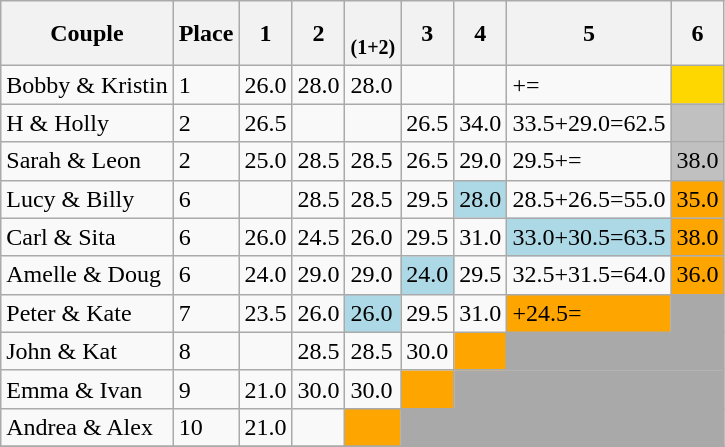<table class="wikitable sortable">
<tr>
<th>Couple</th>
<th>Place</th>
<th>1</th>
<th>2</th>
<th><br><small>(1+2)</small></th>
<th>3</th>
<th>4</th>
<th>5</th>
<th>6</th>
</tr>
<tr>
<td><div>Bobby & Kristin</div></td>
<td>1</td>
<td>26.0</td>
<td>28.0</td>
<td>28.0</td>
<td><strong></strong></td>
<td><strong></strong></td>
<td><strong></strong>+<strong></strong>=<strong></strong></td>
<td bgcolor=gold><em></em></td>
</tr>
<tr>
<td><div>H & Holly</div></td>
<td>2</td>
<td>26.5</td>
<td><strong></strong></td>
<td><strong></strong></td>
<td>26.5</td>
<td>34.0</td>
<td>33.5+29.0=62.5</td>
<td bgcolor=silver><strong></strong></td>
</tr>
<tr>
<td><div>Sarah & Leon</div></td>
<td>2</td>
<td>25.0</td>
<td>28.5</td>
<td>28.5</td>
<td>26.5</td>
<td>29.0</td>
<td>29.5+<em></em>=<em></em></td>
<td bgcolor=silver>38.0</td>
</tr>
<tr>
<td><div>Lucy & Billy</div></td>
<td>6</td>
<td><em></em></td>
<td>28.5</td>
<td>28.5</td>
<td>29.5</td>
<td bgcolor=lightblue>28.0</td>
<td>28.5+26.5=55.0</td>
<td bgcolor=orange>35.0</td>
</tr>
<tr>
<td><div>Carl & Sita</div></td>
<td>6</td>
<td>26.0</td>
<td>24.5</td>
<td>26.0</td>
<td>29.5</td>
<td>31.0</td>
<td bgcolor=lightblue>33.0+30.5=63.5</td>
<td bgcolor=orange>38.0</td>
</tr>
<tr>
<td><div>Amelle & Doug</div></td>
<td>6</td>
<td>24.0</td>
<td>29.0</td>
<td>29.0</td>
<td bgcolor=lightblue>24.0</td>
<td>29.5</td>
<td>32.5+31.5=64.0</td>
<td bgcolor=orange>36.0</td>
</tr>
<tr>
<td><div>Peter & Kate</div></td>
<td>7</td>
<td>23.5</td>
<td>26.0</td>
<td bgcolor=lightblue>26.0</td>
<td>29.5</td>
<td>31.0</td>
<td bgcolor=orange><em></em>+24.5=<em></em></td>
<td colspan=1 bgcolor=darkgrey></td>
</tr>
<tr>
<td><div>John & Kat</div></td>
<td>8</td>
<td><strong></strong></td>
<td>28.5</td>
<td>28.5</td>
<td>30.0</td>
<td bgcolor=orange><em></em></td>
<td colspan=2 bgcolor=darkgrey></td>
</tr>
<tr>
<td><div>Emma & Ivan</div></td>
<td>9</td>
<td>21.0</td>
<td>30.0</td>
<td>30.0</td>
<td bgcolor=orange><em></em></td>
<td colspan=3 bgcolor=darkgrey></td>
</tr>
<tr>
<td><div>Andrea & Alex</div></td>
<td>10</td>
<td>21.0</td>
<td><em></em></td>
<td bgcolor=orange><em></em></td>
<td colspan=4 bgcolor=darkgrey></td>
</tr>
<tr>
</tr>
</table>
